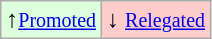<table class="wikitable" align="center">
<tr>
<td style="background:#ddffdd">↑<small><a href='#'>Promoted</a></small></td>
<td style="background:#ffcccc">↓ <small><a href='#'>Relegated</a></small></td>
</tr>
</table>
